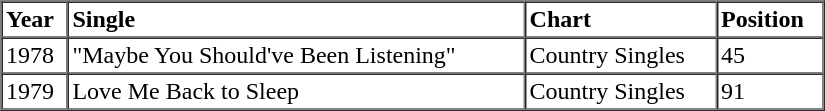<table border=1 cellspacing=0 cellpadding=2 width="550px">
<tr>
<th align="left">Year</th>
<th align="left">Single</th>
<th align="left">Chart</th>
<th align="left">Position</th>
</tr>
<tr>
<td align="left">1978</td>
<td align="left">"Maybe You Should've Been Listening"</td>
<td align="left">Country Singles</td>
<td align="left">45</td>
</tr>
<tr>
<td align="left">1979</td>
<td align="left">Love Me Back to Sleep</td>
<td align="left">Country Singles</td>
<td align="left">91</td>
</tr>
<tr>
</tr>
</table>
